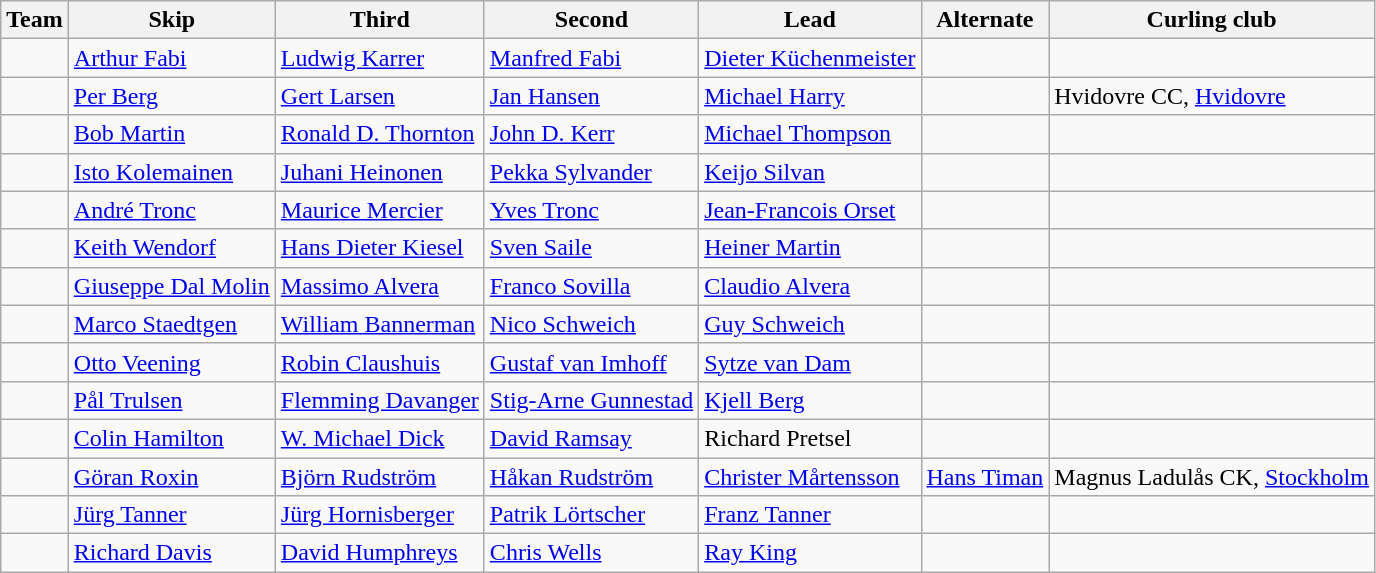<table class="wikitable">
<tr>
<th>Team</th>
<th>Skip</th>
<th>Third</th>
<th>Second</th>
<th>Lead</th>
<th>Alternate</th>
<th>Curling club</th>
</tr>
<tr>
<td></td>
<td><a href='#'>Arthur Fabi</a></td>
<td><a href='#'>Ludwig Karrer</a></td>
<td><a href='#'>Manfred Fabi</a></td>
<td><a href='#'>Dieter Küchenmeister</a></td>
<td></td>
<td></td>
</tr>
<tr>
<td></td>
<td><a href='#'>Per Berg</a></td>
<td><a href='#'>Gert Larsen</a></td>
<td><a href='#'>Jan Hansen</a></td>
<td><a href='#'>Michael Harry</a></td>
<td></td>
<td>Hvidovre CC, <a href='#'>Hvidovre</a></td>
</tr>
<tr>
<td></td>
<td><a href='#'>Bob Martin</a></td>
<td><a href='#'>Ronald D. Thornton</a></td>
<td><a href='#'>John D. Kerr</a></td>
<td><a href='#'>Michael Thompson</a></td>
<td></td>
<td></td>
</tr>
<tr>
<td></td>
<td><a href='#'>Isto Kolemainen</a></td>
<td><a href='#'>Juhani Heinonen</a></td>
<td><a href='#'>Pekka Sylvander</a></td>
<td><a href='#'>Keijo Silvan</a></td>
<td></td>
<td></td>
</tr>
<tr>
<td></td>
<td><a href='#'>André Tronc</a></td>
<td><a href='#'>Maurice Mercier</a></td>
<td><a href='#'>Yves Tronc</a></td>
<td><a href='#'>Jean-Francois Orset</a></td>
<td></td>
<td></td>
</tr>
<tr>
<td></td>
<td><a href='#'>Keith Wendorf</a></td>
<td><a href='#'>Hans Dieter Kiesel</a></td>
<td><a href='#'>Sven Saile</a></td>
<td><a href='#'>Heiner Martin</a></td>
<td></td>
<td></td>
</tr>
<tr>
<td></td>
<td><a href='#'>Giuseppe Dal Molin</a></td>
<td><a href='#'>Massimo Alvera</a></td>
<td><a href='#'>Franco Sovilla</a></td>
<td><a href='#'>Claudio Alvera</a></td>
<td></td>
</tr>
<tr>
<td></td>
<td><a href='#'>Marco Staedtgen</a></td>
<td><a href='#'>William Bannerman</a></td>
<td><a href='#'>Nico Schweich</a></td>
<td><a href='#'>Guy Schweich</a></td>
<td></td>
<td></td>
</tr>
<tr>
<td></td>
<td><a href='#'>Otto Veening</a></td>
<td><a href='#'>Robin Claushuis</a></td>
<td><a href='#'>Gustaf van Imhoff</a></td>
<td><a href='#'>Sytze van Dam</a></td>
<td></td>
<td></td>
</tr>
<tr>
<td></td>
<td><a href='#'>Pål Trulsen</a></td>
<td><a href='#'>Flemming Davanger</a></td>
<td><a href='#'>Stig-Arne Gunnestad</a></td>
<td><a href='#'>Kjell Berg</a></td>
<td></td>
<td></td>
</tr>
<tr>
<td></td>
<td><a href='#'>Colin Hamilton</a></td>
<td><a href='#'>W. Michael Dick</a></td>
<td><a href='#'>David Ramsay</a></td>
<td>Richard Pretsel</td>
<td></td>
<td></td>
</tr>
<tr>
<td></td>
<td><a href='#'>Göran Roxin</a></td>
<td><a href='#'>Björn Rudström</a></td>
<td><a href='#'>Håkan Rudström</a></td>
<td><a href='#'>Christer Mårtensson</a></td>
<td><a href='#'>Hans Timan</a></td>
<td>Magnus Ladulås CK, <a href='#'>Stockholm</a></td>
</tr>
<tr>
<td></td>
<td><a href='#'>Jürg Tanner</a></td>
<td><a href='#'>Jürg Hornisberger</a></td>
<td><a href='#'>Patrik Lörtscher</a></td>
<td><a href='#'>Franz Tanner</a></td>
<td></td>
<td></td>
</tr>
<tr>
<td></td>
<td><a href='#'>Richard Davis</a></td>
<td><a href='#'>David Humphreys</a></td>
<td><a href='#'>Chris Wells</a></td>
<td><a href='#'>Ray King</a></td>
<td></td>
<td></td>
</tr>
</table>
